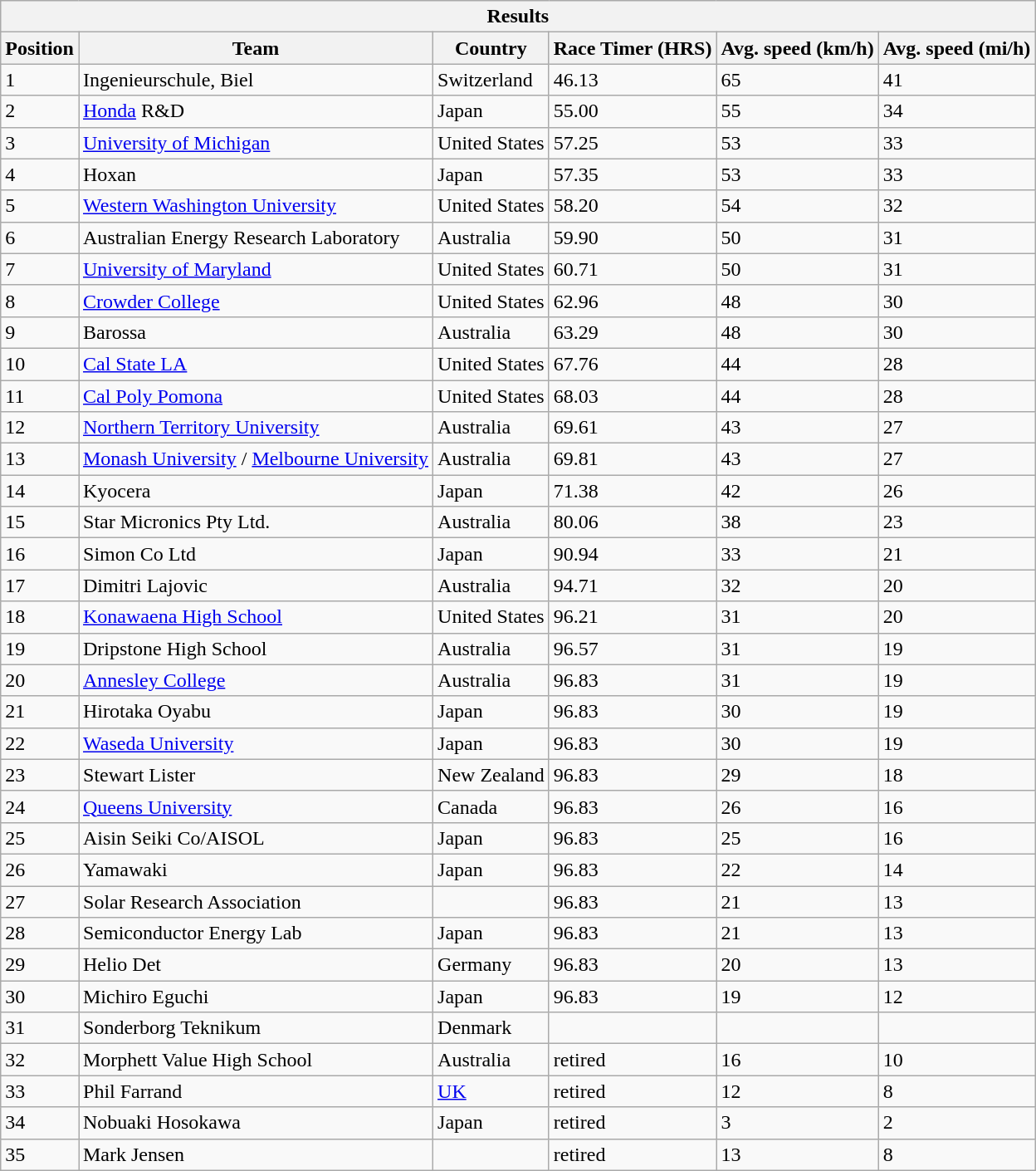<table class="wikitable collapsible collapsed" style="min-width:50em;">
<tr>
<th colspan=6>Results</th>
</tr>
<tr>
<th>Position</th>
<th>Team</th>
<th>Country</th>
<th>Race Timer (HRS)</th>
<th>Avg. speed (km/h)</th>
<th>Avg. speed (mi/h)</th>
</tr>
<tr>
<td>1</td>
<td>Ingenieurschule, Biel</td>
<td>Switzerland</td>
<td>46.13</td>
<td>65</td>
<td>41</td>
</tr>
<tr>
<td>2</td>
<td><a href='#'>Honda</a> R&D</td>
<td>Japan</td>
<td>55.00</td>
<td>55</td>
<td>34</td>
</tr>
<tr>
<td>3</td>
<td><a href='#'>University of Michigan</a></td>
<td>United States</td>
<td>57.25</td>
<td>53</td>
<td>33</td>
</tr>
<tr>
<td>4</td>
<td>Hoxan</td>
<td>Japan</td>
<td>57.35</td>
<td>53</td>
<td>33</td>
</tr>
<tr>
<td>5</td>
<td><a href='#'>Western Washington University</a></td>
<td>United States</td>
<td>58.20</td>
<td>54</td>
<td>32</td>
</tr>
<tr>
<td>6</td>
<td>Australian Energy Research Laboratory</td>
<td>Australia</td>
<td>59.90</td>
<td>50</td>
<td>31</td>
</tr>
<tr>
<td>7</td>
<td><a href='#'>University of Maryland</a></td>
<td>United States</td>
<td>60.71</td>
<td>50</td>
<td>31</td>
</tr>
<tr>
<td>8</td>
<td><a href='#'>Crowder College</a></td>
<td>United States</td>
<td>62.96</td>
<td>48</td>
<td>30</td>
</tr>
<tr>
<td>9</td>
<td>Barossa</td>
<td>Australia</td>
<td>63.29</td>
<td>48</td>
<td>30</td>
</tr>
<tr>
<td>10</td>
<td><a href='#'>Cal State LA</a></td>
<td>United States</td>
<td>67.76</td>
<td>44</td>
<td>28</td>
</tr>
<tr>
<td>11</td>
<td><a href='#'>Cal Poly Pomona</a></td>
<td>United States</td>
<td>68.03</td>
<td>44</td>
<td>28</td>
</tr>
<tr>
<td>12</td>
<td><a href='#'>Northern Territory University</a></td>
<td>Australia</td>
<td>69.61</td>
<td>43</td>
<td>27</td>
</tr>
<tr>
<td>13</td>
<td><a href='#'>Monash University</a> / <a href='#'>Melbourne University</a></td>
<td>Australia</td>
<td>69.81</td>
<td>43</td>
<td>27</td>
</tr>
<tr>
<td>14</td>
<td>Kyocera</td>
<td>Japan</td>
<td>71.38</td>
<td>42</td>
<td>26</td>
</tr>
<tr>
<td>15</td>
<td>Star Micronics Pty Ltd.</td>
<td>Australia</td>
<td>80.06</td>
<td>38</td>
<td>23</td>
</tr>
<tr>
<td>16</td>
<td>Simon Co Ltd</td>
<td>Japan</td>
<td>90.94</td>
<td>33</td>
<td>21</td>
</tr>
<tr>
<td>17</td>
<td>Dimitri Lajovic</td>
<td>Australia</td>
<td>94.71</td>
<td>32</td>
<td>20</td>
</tr>
<tr>
<td>18</td>
<td><a href='#'>Konawaena High School</a></td>
<td>United States</td>
<td>96.21</td>
<td>31</td>
<td>20</td>
</tr>
<tr>
<td>19</td>
<td>Dripstone High School</td>
<td>Australia</td>
<td>96.57</td>
<td>31</td>
<td>19</td>
</tr>
<tr>
<td>20</td>
<td><a href='#'>Annesley College</a></td>
<td>Australia</td>
<td>96.83</td>
<td>31</td>
<td>19</td>
</tr>
<tr>
<td>21</td>
<td>Hirotaka Oyabu</td>
<td>Japan</td>
<td>96.83</td>
<td>30</td>
<td>19</td>
</tr>
<tr>
<td>22</td>
<td><a href='#'>Waseda University</a></td>
<td>Japan</td>
<td>96.83</td>
<td>30</td>
<td>19</td>
</tr>
<tr>
<td>23</td>
<td>Stewart Lister</td>
<td>New Zealand</td>
<td>96.83</td>
<td>29</td>
<td>18</td>
</tr>
<tr>
<td>24</td>
<td><a href='#'>Queens University</a></td>
<td>Canada</td>
<td>96.83</td>
<td>26</td>
<td>16</td>
</tr>
<tr>
<td>25</td>
<td>Aisin Seiki Co/AISOL</td>
<td>Japan</td>
<td>96.83</td>
<td>25</td>
<td>16</td>
</tr>
<tr>
<td>26</td>
<td>Yamawaki</td>
<td>Japan</td>
<td>96.83</td>
<td>22</td>
<td>14</td>
</tr>
<tr>
<td>27</td>
<td>Solar Research Association</td>
<td></td>
<td>96.83</td>
<td>21</td>
<td>13</td>
</tr>
<tr>
<td>28</td>
<td>Semiconductor Energy Lab</td>
<td>Japan</td>
<td>96.83</td>
<td>21</td>
<td>13</td>
</tr>
<tr>
<td>29</td>
<td>Helio Det</td>
<td>Germany</td>
<td>96.83</td>
<td>20</td>
<td>13</td>
</tr>
<tr>
<td>30</td>
<td>Michiro Eguchi</td>
<td>Japan</td>
<td>96.83</td>
<td>19</td>
<td>12</td>
</tr>
<tr>
<td>31</td>
<td>Sonderborg Teknikum</td>
<td>Denmark</td>
<td></td>
<td></td>
<td></td>
</tr>
<tr>
<td>32</td>
<td>Morphett Value High School</td>
<td>Australia</td>
<td>retired</td>
<td>16</td>
<td>10</td>
</tr>
<tr>
<td>33</td>
<td>Phil Farrand</td>
<td><a href='#'>UK</a></td>
<td>retired</td>
<td>12</td>
<td>8</td>
</tr>
<tr>
<td>34</td>
<td>Nobuaki Hosokawa</td>
<td>Japan</td>
<td>retired</td>
<td>3</td>
<td>2</td>
</tr>
<tr>
<td>35</td>
<td>Mark Jensen</td>
<td></td>
<td>retired</td>
<td>13</td>
<td>8</td>
</tr>
</table>
